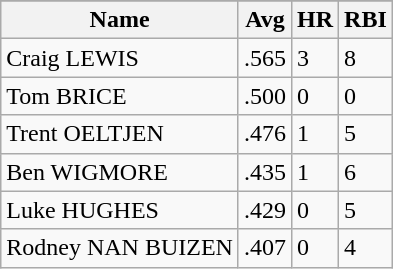<table class="wikitable">
<tr>
</tr>
<tr>
<th>Name</th>
<th>Avg</th>
<th>HR</th>
<th>RBI</th>
</tr>
<tr>
<td>Craig LEWIS</td>
<td>.565</td>
<td>3</td>
<td>8</td>
</tr>
<tr>
<td>Tom BRICE</td>
<td>.500</td>
<td>0</td>
<td>0</td>
</tr>
<tr>
<td>Trent OELTJEN</td>
<td>.476</td>
<td>1</td>
<td>5</td>
</tr>
<tr>
<td>Ben WIGMORE</td>
<td>.435</td>
<td>1</td>
<td>6</td>
</tr>
<tr>
<td>Luke HUGHES</td>
<td>.429</td>
<td>0</td>
<td>5</td>
</tr>
<tr>
<td>Rodney NAN BUIZEN</td>
<td>.407</td>
<td>0</td>
<td>4</td>
</tr>
</table>
